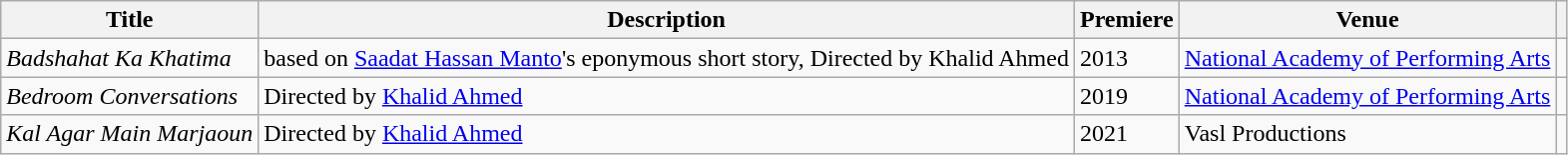<table class="wikitable plainrowheaders" style="text-align: left; margin-right: 0;">
<tr>
<th scope="col">Title</th>
<th scope="col">Description</th>
<th scope="col">Premiere</th>
<th scope="col">Venue</th>
<th scope="col"></th>
</tr>
<tr>
<td><em>Badshahat Ka Khatima</em></td>
<td>based on <a href='#'>Saadat Hassan Manto</a>'s eponymous short story, Directed by Khalid Ahmed</td>
<td>2013</td>
<td><a href='#'>National Academy of Performing Arts</a></td>
<td></td>
</tr>
<tr>
<td><em>Bedroom Conversations</em></td>
<td>Directed by <a href='#'>Khalid Ahmed</a></td>
<td>2019</td>
<td><a href='#'>National Academy of Performing Arts</a></td>
<td></td>
</tr>
<tr>
<td><em>Kal Agar Main Marjaoun</em></td>
<td>Directed by <a href='#'>Khalid Ahmed</a></td>
<td>2021</td>
<td>Vasl Productions</td>
<td></td>
</tr>
</table>
